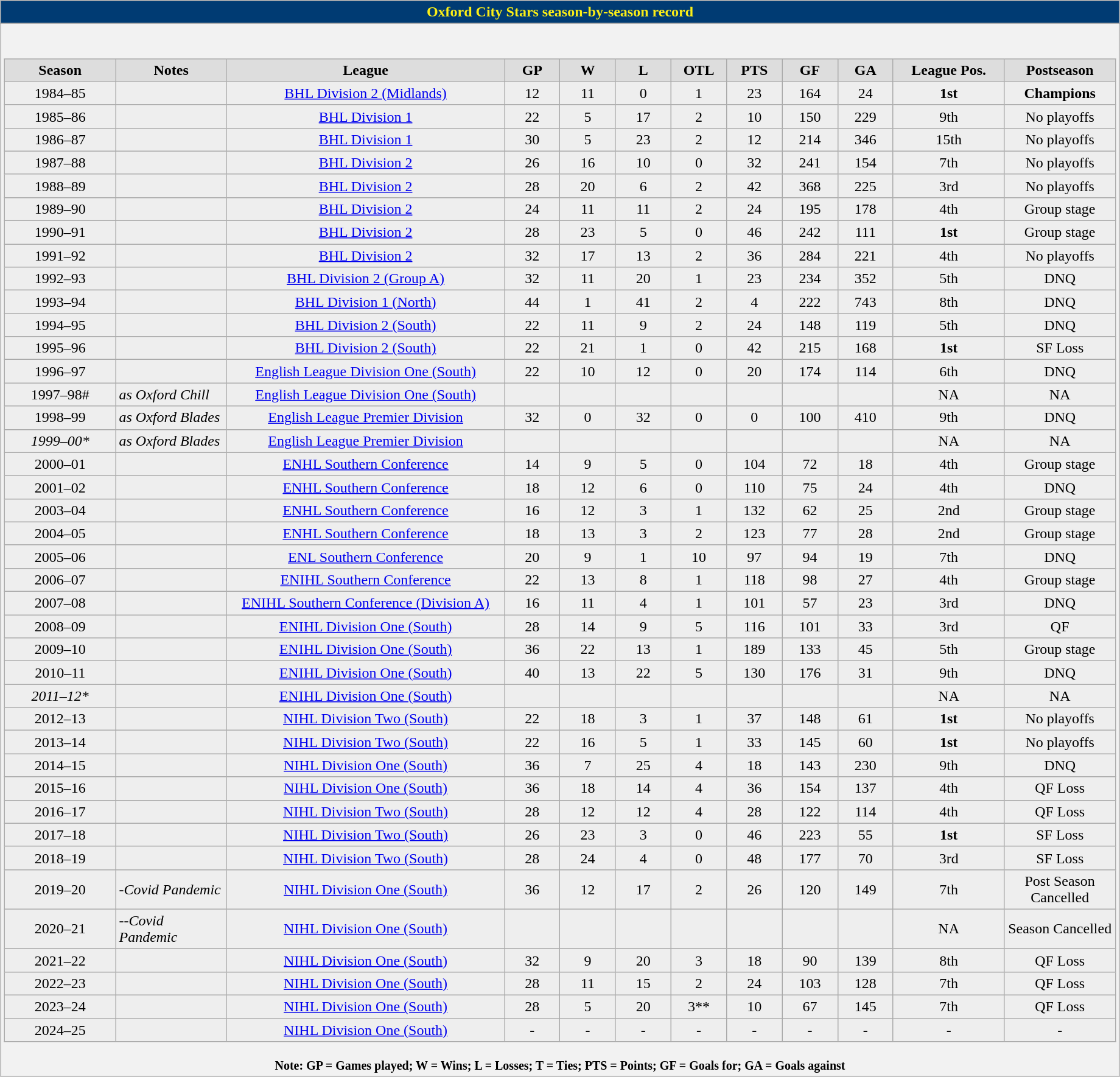<table class="wikitable" width=97% style="clear:both; margin:1.5em auto; text-align:center">
<tr>
<th colspan=11 style="background:#003B73; color:#FBEE17;">Oxford City Stars season-by-season record</th>
</tr>
<tr Oxford warmed to their task in the second period and a sharp move saw Saami Saarien square the puck to Adam Greener who forced a good save from Doyle.>
<td style="background: #f2f2f2; border: 0; text-align: center"><br><table class="wikitable sortable" width=100%>
<tr style="font-weight:bold; background-color:#dddddd;" |>
<td width="10%">Season</td>
<td width="10%">Notes</td>
<td width="25%">League</td>
<td width="5%">GP</td>
<td width="5%">W</td>
<td width="5%">L</td>
<td width="5%">OTL</td>
<td width="5%">PTS</td>
<td width="5%">GF</td>
<td width="5%">GA</td>
<td width="10%">League Pos.</td>
<td width="10%">Postseason</td>
</tr>
<tr bgcolor="#eeeeee" align="center">
<td>1984–85</td>
<td align="left"></td>
<td><a href='#'>BHL Division 2 (Midlands)</a></td>
<td>12</td>
<td>11</td>
<td>0</td>
<td>1</td>
<td>23</td>
<td>164</td>
<td>24</td>
<td><strong>1st</strong></td>
<td><strong>Champions</strong></td>
</tr>
<tr bgcolor="#eeeeee" align="center">
<td>1985–86</td>
<td align="left"></td>
<td><a href='#'>BHL Division 1</a></td>
<td>22</td>
<td>5</td>
<td>17</td>
<td>2</td>
<td>10</td>
<td>150</td>
<td>229</td>
<td>9th</td>
<td>No playoffs</td>
</tr>
<tr bgcolor="#eeeeee" align="center">
<td>1986–87</td>
<td align="left"></td>
<td><a href='#'>BHL Division 1</a></td>
<td>30</td>
<td>5</td>
<td>23</td>
<td>2</td>
<td>12</td>
<td>214</td>
<td>346</td>
<td>15th</td>
<td>No playoffs</td>
</tr>
<tr bgcolor="#eeeeee" align="center">
<td>1987–88</td>
<td align="left"></td>
<td><a href='#'>BHL Division 2</a></td>
<td>26</td>
<td>16</td>
<td>10</td>
<td>0</td>
<td>32</td>
<td>241</td>
<td>154</td>
<td>7th</td>
<td>No playoffs</td>
</tr>
<tr bgcolor="#eeeeee" align="center">
<td>1988–89</td>
<td align="left"></td>
<td><a href='#'>BHL Division 2</a></td>
<td>28</td>
<td>20</td>
<td>6</td>
<td>2</td>
<td>42</td>
<td>368</td>
<td>225</td>
<td>3rd</td>
<td>No playoffs</td>
</tr>
<tr bgcolor="#eeeeee" align="center">
<td>1989–90</td>
<td align="left"></td>
<td><a href='#'>BHL Division 2</a></td>
<td>24</td>
<td>11</td>
<td>11</td>
<td>2</td>
<td>24</td>
<td>195</td>
<td>178</td>
<td>4th</td>
<td>Group stage</td>
</tr>
<tr bgcolor="#eeeeee" align="center">
<td>1990–91</td>
<td align="left"></td>
<td><a href='#'>BHL Division 2</a></td>
<td>28</td>
<td>23</td>
<td>5</td>
<td>0</td>
<td>46</td>
<td>242</td>
<td>111</td>
<td><strong>1st</strong></td>
<td>Group stage</td>
</tr>
<tr bgcolor="#eeeeee" align="center">
<td>1991–92</td>
<td align="left"></td>
<td><a href='#'>BHL Division 2</a></td>
<td>32</td>
<td>17</td>
<td>13</td>
<td>2</td>
<td>36</td>
<td>284</td>
<td>221</td>
<td>4th</td>
<td>No playoffs</td>
</tr>
<tr bgcolor="#eeeeee" align="center">
<td>1992–93</td>
<td align="left"></td>
<td><a href='#'>BHL Division 2 (Group A)</a></td>
<td>32</td>
<td>11</td>
<td>20</td>
<td>1</td>
<td>23</td>
<td>234</td>
<td>352</td>
<td>5th</td>
<td>DNQ</td>
</tr>
<tr bgcolor="#eeeeee" align="center">
<td>1993–94</td>
<td align="left"></td>
<td><a href='#'>BHL Division 1 (North)</a></td>
<td>44</td>
<td>1</td>
<td>41</td>
<td>2</td>
<td>4</td>
<td>222</td>
<td>743</td>
<td>8th</td>
<td>DNQ</td>
</tr>
<tr bgcolor="#eeeeee" align="center">
<td>1994–95</td>
<td align="left"></td>
<td><a href='#'>BHL Division 2 (South)</a></td>
<td>22</td>
<td>11</td>
<td>9</td>
<td>2</td>
<td>24</td>
<td>148</td>
<td>119</td>
<td>5th</td>
<td>DNQ</td>
</tr>
<tr bgcolor="#eeeeee" align="center">
<td>1995–96</td>
<td align="left"></td>
<td><a href='#'>BHL Division 2 (South)</a></td>
<td>22</td>
<td>21</td>
<td>1</td>
<td>0</td>
<td>42</td>
<td>215</td>
<td>168</td>
<td><strong>1st</strong></td>
<td>SF Loss</td>
</tr>
<tr bgcolor="#eeeeee" align="center">
<td>1996–97</td>
<td align="left"></td>
<td><a href='#'>English League Division One (South)</a></td>
<td>22</td>
<td>10</td>
<td>12</td>
<td>0</td>
<td>20</td>
<td>174</td>
<td>114</td>
<td>6th</td>
<td>DNQ</td>
</tr>
<tr bgcolor="#eeeeee" align="center">
<td>1997–98#</td>
<td align="left"><em>as Oxford Chill</em></td>
<td><a href='#'>English League Division One (South)</a></td>
<td></td>
<td></td>
<td></td>
<td></td>
<td></td>
<td></td>
<td></td>
<td>NA</td>
<td>NA</td>
</tr>
<tr bgcolor="#eeeeee" align="center">
<td>1998–99</td>
<td align="left"><em>as Oxford Blades</em></td>
<td><a href='#'>English League Premier Division</a></td>
<td>32</td>
<td>0</td>
<td>32</td>
<td>0</td>
<td>0</td>
<td>100</td>
<td>410</td>
<td>9th</td>
<td>DNQ</td>
</tr>
<tr bgcolor="#eeeeee" align="center">
<td><em>1999–00*</em></td>
<td align="left"><em>as Oxford Blades</em></td>
<td><a href='#'>English League Premier Division</a></td>
<td></td>
<td></td>
<td></td>
<td></td>
<td></td>
<td></td>
<td></td>
<td>NA</td>
<td>NA</td>
</tr>
<tr bgcolor="#eeeeee" align="center">
<td>2000–01</td>
<td align="left"></td>
<td><a href='#'>ENHL Southern Conference</a></td>
<td>14</td>
<td>9</td>
<td>5</td>
<td>0</td>
<td>104</td>
<td>72</td>
<td>18</td>
<td>4th</td>
<td>Group stage</td>
</tr>
<tr bgcolor="#eeeeee" align="center">
<td>2001–02</td>
<td align="left"></td>
<td><a href='#'>ENHL Southern Conference</a></td>
<td>18</td>
<td>12</td>
<td>6</td>
<td>0</td>
<td>110</td>
<td>75</td>
<td>24</td>
<td>4th</td>
<td>DNQ</td>
</tr>
<tr bgcolor="#eeeeee" align="center">
<td>2003–04</td>
<td align="left"></td>
<td><a href='#'>ENHL Southern Conference</a></td>
<td>16</td>
<td>12</td>
<td>3</td>
<td>1</td>
<td>132</td>
<td>62</td>
<td>25</td>
<td>2nd</td>
<td>Group stage</td>
</tr>
<tr bgcolor="#eeeeee" align="center">
<td>2004–05</td>
<td align="left"></td>
<td><a href='#'>ENHL Southern Conference</a></td>
<td>18</td>
<td>13</td>
<td>3</td>
<td>2</td>
<td>123</td>
<td>77</td>
<td>28</td>
<td>2nd</td>
<td>Group stage</td>
</tr>
<tr bgcolor="#eeeeee" align="center">
<td>2005–06</td>
<td align="left"></td>
<td><a href='#'>ENL Southern Conference</a></td>
<td>20</td>
<td>9</td>
<td>1</td>
<td>10</td>
<td>97</td>
<td>94</td>
<td>19</td>
<td>7th</td>
<td>DNQ</td>
</tr>
<tr bgcolor="#eeeeee" align="center">
<td>2006–07</td>
<td align="left"></td>
<td><a href='#'>ENIHL Southern Conference</a></td>
<td>22</td>
<td>13</td>
<td>8</td>
<td>1</td>
<td>118</td>
<td>98</td>
<td>27</td>
<td>4th</td>
<td>Group stage</td>
</tr>
<tr bgcolor="#eeeeee" align="center">
<td>2007–08</td>
<td align="left"></td>
<td><a href='#'>ENIHL Southern Conference (Division A)</a></td>
<td>16</td>
<td>11</td>
<td>4</td>
<td>1</td>
<td>101</td>
<td>57</td>
<td>23</td>
<td>3rd</td>
<td>DNQ</td>
</tr>
<tr bgcolor="#eeeeee" align="center">
<td>2008–09</td>
<td align="left"></td>
<td><a href='#'>ENIHL Division One (South)</a></td>
<td>28</td>
<td>14</td>
<td>9</td>
<td>5</td>
<td>116</td>
<td>101</td>
<td>33</td>
<td>3rd</td>
<td>QF</td>
</tr>
<tr bgcolor="#eeeeee" align="center">
<td>2009–10</td>
<td align="left"></td>
<td><a href='#'>ENIHL Division One (South)</a></td>
<td>36</td>
<td>22</td>
<td>13</td>
<td>1</td>
<td>189</td>
<td>133</td>
<td>45</td>
<td>5th</td>
<td>Group stage</td>
</tr>
<tr bgcolor="#eeeeee" align="center">
<td>2010–11</td>
<td align="left"></td>
<td><a href='#'>ENIHL Division One (South)</a></td>
<td>40</td>
<td>13</td>
<td>22</td>
<td>5</td>
<td>130</td>
<td>176</td>
<td>31</td>
<td>9th</td>
<td>DNQ</td>
</tr>
<tr bgcolor="#eeeeee" align="center">
<td><em>2011–12*</em></td>
<td align="left"></td>
<td><a href='#'>ENIHL Division One (South)</a></td>
<td></td>
<td></td>
<td></td>
<td></td>
<td></td>
<td></td>
<td></td>
<td>NA</td>
<td>NA</td>
</tr>
<tr bgcolor="#eeeeee" align="center">
<td>2012–13</td>
<td align="left"></td>
<td><a href='#'>NIHL Division Two (South)</a></td>
<td>22</td>
<td>18</td>
<td>3</td>
<td>1</td>
<td>37</td>
<td>148</td>
<td>61</td>
<td><strong>1st</strong></td>
<td>No playoffs</td>
</tr>
<tr bgcolor="#eeeeee" align="center">
<td>2013–14</td>
<td align="left"></td>
<td><a href='#'>NIHL Division Two (South)</a></td>
<td>22</td>
<td>16</td>
<td>5</td>
<td>1</td>
<td>33</td>
<td>145</td>
<td>60</td>
<td><strong>1st</strong></td>
<td>No playoffs</td>
</tr>
<tr bgcolor="#eeeeee" align="center">
<td>2014–15</td>
<td align="left"></td>
<td><a href='#'>NIHL Division One (South)</a></td>
<td>36</td>
<td>7</td>
<td>25</td>
<td>4</td>
<td>18</td>
<td>143</td>
<td>230</td>
<td>9th</td>
<td>DNQ</td>
</tr>
<tr bgcolor="#eeeeee" align="center">
<td>2015–16</td>
<td align="left"></td>
<td><a href='#'>NIHL Division One (South)</a></td>
<td>36</td>
<td>18</td>
<td>14</td>
<td>4</td>
<td>36</td>
<td>154</td>
<td>137</td>
<td>4th</td>
<td>QF Loss</td>
</tr>
<tr bgcolor="#eeeeee" align="center">
<td>2016–17</td>
<td align="left"></td>
<td><a href='#'>NIHL Division Two (South)</a></td>
<td>28</td>
<td>12</td>
<td>12</td>
<td>4</td>
<td>28</td>
<td>122</td>
<td>114</td>
<td>4th</td>
<td>QF Loss</td>
</tr>
<tr bgcolor="#eeeeee" align="center">
<td>2017–18</td>
<td align="left"></td>
<td><a href='#'>NIHL Division Two (South)</a></td>
<td>26</td>
<td>23</td>
<td>3</td>
<td>0</td>
<td>46</td>
<td>223</td>
<td>55</td>
<td><strong>1st</strong></td>
<td>SF Loss</td>
</tr>
<tr bgcolor="#eeeeee" align="center">
<td>2018–19</td>
<td align="left"></td>
<td><a href='#'>NIHL Division Two (South)</a></td>
<td>28</td>
<td>24</td>
<td>4</td>
<td>0</td>
<td>48</td>
<td>177</td>
<td>70</td>
<td>3rd</td>
<td>SF Loss</td>
</tr>
<tr bgcolor="#eeeeee" align="center">
<td>2019–20</td>
<td align="left"><em>-Covid Pandemic</em></td>
<td><a href='#'>NIHL Division One (South)</a></td>
<td>36</td>
<td>12</td>
<td>17</td>
<td>2</td>
<td>26</td>
<td>120</td>
<td>149</td>
<td>7th</td>
<td>Post Season Cancelled</td>
</tr>
<tr bgcolor="#eeeeee" align="center">
<td>2020–21</td>
<td align="left"><em>--Covid Pandemic</em></td>
<td><a href='#'>NIHL Division One (South)</a></td>
<td></td>
<td></td>
<td></td>
<td></td>
<td></td>
<td></td>
<td></td>
<td>NA</td>
<td>Season Cancelled</td>
</tr>
<tr bgcolor="#eeeeee" align="center">
<td>2021–22</td>
<td align="left"></td>
<td><a href='#'>NIHL Division One (South)</a></td>
<td>32</td>
<td>9</td>
<td>20</td>
<td>3</td>
<td>18</td>
<td>90</td>
<td>139</td>
<td>8th</td>
<td>QF Loss</td>
</tr>
<tr bgcolor="#eeeeee" align="center">
<td>2022–23</td>
<td align="left"></td>
<td><a href='#'>NIHL Division One (South)</a></td>
<td>28</td>
<td>11</td>
<td>15</td>
<td>2</td>
<td>24</td>
<td>103</td>
<td>128</td>
<td>7th</td>
<td>QF Loss</td>
</tr>
<tr bgcolor="#eeeeee" align="center">
<td>2023–24</td>
<td align="left"></td>
<td><a href='#'>NIHL Division One (South)</a></td>
<td>28</td>
<td>5</td>
<td>20</td>
<td>3**</td>
<td>10</td>
<td>67</td>
<td>145</td>
<td>7th</td>
<td>QF Loss</td>
</tr>
<tr bgcolor="#eeeeee" align="center">
<td>2024–25</td>
<td align="left"></td>
<td><a href='#'>NIHL Division One (South)</a></td>
<td>-</td>
<td>-</td>
<td>-</td>
<td>-</td>
<td>-</td>
<td>-</td>
<td>-</td>
<td>-</td>
<td>-</td>
</tr>
<tr bgcolor="#eeeeee" align="center">
</tr>
</table>
<small><strong>Note: GP = Games played; W = Wins; L = Losses; T = Ties; PTS = Points; GF = Goals for; GA = Goals against</strong></small></td>
</tr>
</table>
